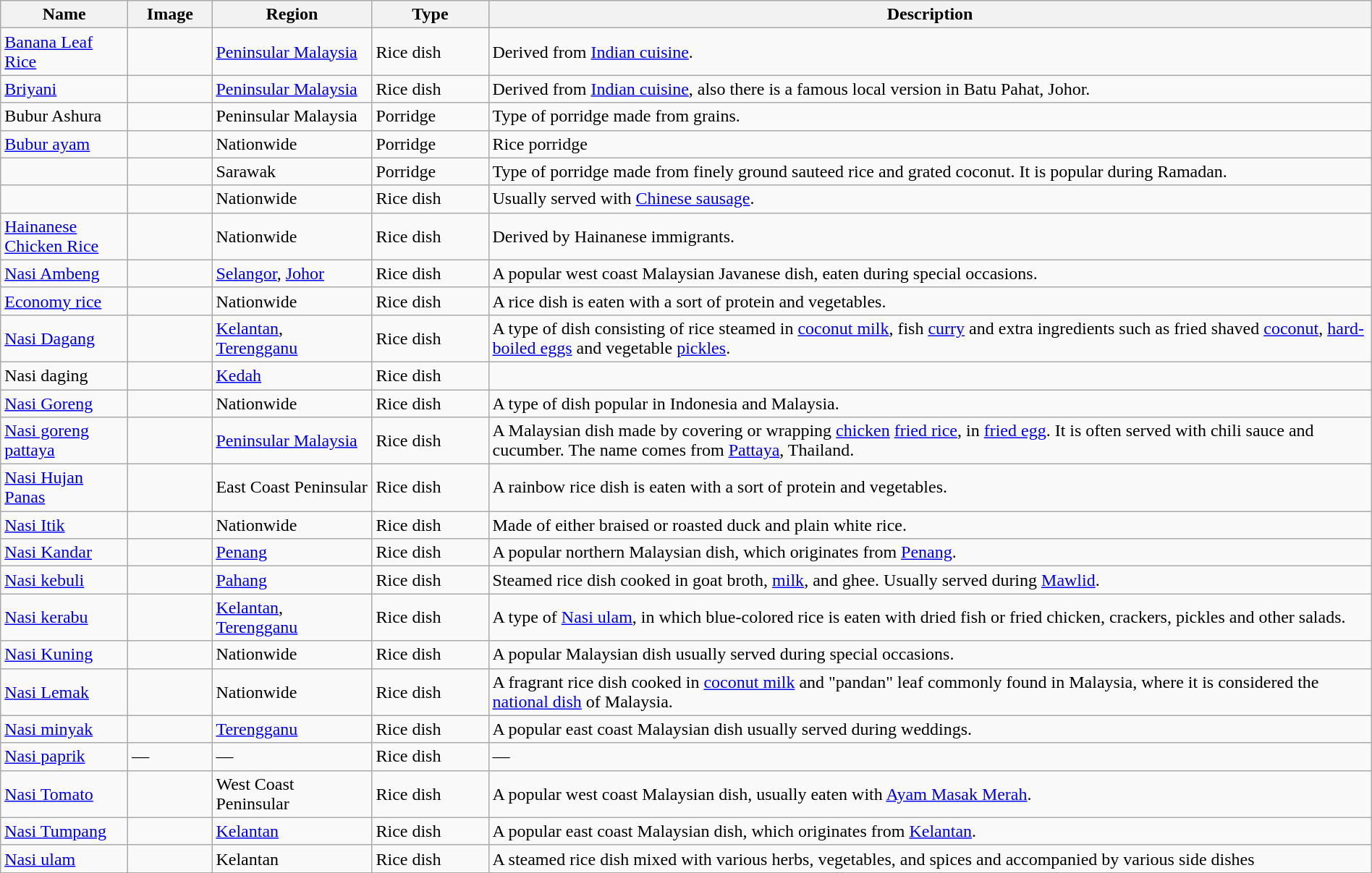<table class="wikitable sortable" width="100%">
<tr>
<th width="110px">Name</th>
<th width="70px">Image</th>
<th width="140px">Region</th>
<th width="100px">Type</th>
<th>Description</th>
</tr>
<tr>
<td><a href='#'>Banana Leaf Rice</a></td>
<td></td>
<td><a href='#'>Peninsular Malaysia</a></td>
<td>Rice dish</td>
<td>Derived from <a href='#'>Indian cuisine</a>.</td>
</tr>
<tr>
<td><a href='#'>Briyani</a></td>
<td></td>
<td><a href='#'>Peninsular Malaysia</a></td>
<td>Rice dish</td>
<td>Derived from <a href='#'>Indian cuisine</a>, also there is a famous local version in Batu Pahat, Johor.</td>
</tr>
<tr>
<td>Bubur Ashura</td>
<td></td>
<td>Peninsular Malaysia</td>
<td>Porridge</td>
<td>Type of porridge made from grains.</td>
</tr>
<tr>
<td><a href='#'>Bubur ayam</a></td>
<td></td>
<td>Nationwide</td>
<td>Porridge</td>
<td>Rice porridge</td>
</tr>
<tr>
<td></td>
<td></td>
<td>Sarawak</td>
<td>Porridge</td>
<td>Type of porridge made from finely ground sauteed rice and grated coconut. It is popular during Ramadan.</td>
</tr>
<tr>
<td></td>
<td></td>
<td>Nationwide</td>
<td>Rice dish</td>
<td>Usually served with <a href='#'>Chinese sausage</a>.</td>
</tr>
<tr>
<td><a href='#'>Hainanese Chicken Rice</a></td>
<td></td>
<td>Nationwide</td>
<td>Rice dish</td>
<td>Derived by Hainanese immigrants.</td>
</tr>
<tr>
<td><a href='#'>Nasi Ambeng</a></td>
<td></td>
<td><a href='#'>Selangor</a>, <a href='#'>Johor</a></td>
<td>Rice dish</td>
<td>A popular west coast Malaysian Javanese dish, eaten during special occasions.</td>
</tr>
<tr>
<td><a href='#'>Economy rice</a></td>
<td></td>
<td>Nationwide</td>
<td>Rice dish</td>
<td>A rice dish is eaten with a sort of protein and vegetables.</td>
</tr>
<tr>
<td><a href='#'>Nasi Dagang</a></td>
<td></td>
<td><a href='#'>Kelantan</a>, <a href='#'>Terengganu</a></td>
<td>Rice dish</td>
<td>A type of dish consisting of rice steamed in <a href='#'>coconut milk</a>, fish <a href='#'>curry</a> and extra ingredients such as fried shaved <a href='#'>coconut</a>, <a href='#'>hard-boiled eggs</a> and vegetable <a href='#'>pickles</a>.</td>
</tr>
<tr>
<td>Nasi daging</td>
<td></td>
<td><a href='#'>Kedah</a></td>
<td>Rice dish</td>
<td></td>
</tr>
<tr>
<td><a href='#'>Nasi Goreng</a></td>
<td></td>
<td>Nationwide</td>
<td>Rice dish</td>
<td>A type of dish popular in Indonesia and Malaysia.</td>
</tr>
<tr>
<td><a href='#'>Nasi goreng pattaya</a></td>
<td></td>
<td><a href='#'>Peninsular Malaysia</a></td>
<td>Rice dish</td>
<td>A Malaysian dish made by covering or wrapping <a href='#'>chicken</a> <a href='#'>fried rice</a>, in <a href='#'>fried egg</a>. It is often served with chili sauce and cucumber. The name comes from <a href='#'>Pattaya</a>, Thailand.</td>
</tr>
<tr>
<td><a href='#'>Nasi Hujan Panas</a></td>
<td></td>
<td>East Coast Peninsular</td>
<td>Rice dish</td>
<td>A rainbow rice dish is eaten with a sort of protein and vegetables.</td>
</tr>
<tr>
<td><a href='#'>Nasi Itik</a></td>
<td></td>
<td>Nationwide</td>
<td>Rice dish</td>
<td>Made of either braised or roasted duck and plain white rice.</td>
</tr>
<tr>
<td><a href='#'>Nasi Kandar</a></td>
<td></td>
<td><a href='#'>Penang</a></td>
<td>Rice dish</td>
<td>A popular northern Malaysian dish, which originates from <a href='#'>Penang</a>.</td>
</tr>
<tr>
<td><a href='#'>Nasi kebuli</a></td>
<td></td>
<td><a href='#'>Pahang</a></td>
<td>Rice dish</td>
<td>Steamed rice dish cooked in goat broth, <a href='#'>milk</a>, and ghee. Usually served during <a href='#'>Mawlid</a>.</td>
</tr>
<tr>
<td><a href='#'>Nasi kerabu</a></td>
<td></td>
<td><a href='#'>Kelantan</a>, <a href='#'>Terengganu</a></td>
<td>Rice dish</td>
<td>A type of <a href='#'>Nasi ulam</a>, in which blue-colored rice is eaten with dried fish or fried chicken, crackers, pickles and other salads.</td>
</tr>
<tr>
<td><a href='#'>Nasi Kuning</a></td>
<td></td>
<td>Nationwide</td>
<td>Rice dish</td>
<td>A popular Malaysian dish usually served during special occasions.</td>
</tr>
<tr>
<td><a href='#'>Nasi Lemak</a></td>
<td></td>
<td>Nationwide</td>
<td>Rice dish</td>
<td>A fragrant rice dish cooked in <a href='#'>coconut milk</a> and "pandan" leaf commonly found in Malaysia, where it is considered the <a href='#'>national dish</a> of Malaysia.</td>
</tr>
<tr>
<td><a href='#'>Nasi minyak</a></td>
<td></td>
<td><a href='#'>Terengganu</a></td>
<td>Rice dish</td>
<td>A popular east coast Malaysian dish usually served during weddings.</td>
</tr>
<tr>
<td><a href='#'>Nasi paprik</a></td>
<td>—</td>
<td>—</td>
<td>Rice dish</td>
<td>—</td>
</tr>
<tr>
<td><a href='#'>Nasi Tomato</a></td>
<td></td>
<td>West Coast Peninsular</td>
<td>Rice dish</td>
<td>A popular west coast Malaysian dish, usually eaten with <a href='#'>Ayam Masak Merah</a>.</td>
</tr>
<tr>
<td><a href='#'>Nasi Tumpang</a></td>
<td></td>
<td><a href='#'>Kelantan</a></td>
<td>Rice dish</td>
<td>A popular east coast Malaysian dish, which originates from <a href='#'>Kelantan</a>.</td>
</tr>
<tr>
<td><a href='#'>Nasi ulam</a></td>
<td></td>
<td>Kelantan</td>
<td>Rice dish</td>
<td>A steamed rice dish mixed with various herbs, vegetables, and spices and accompanied by various side dishes</td>
</tr>
</table>
